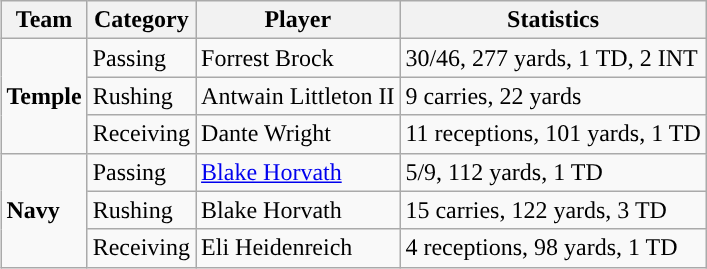<table class="wikitable" style="float: right;">
<tr>
<th>Team</th>
<th>Category</th>
<th>Player</th>
<th>Statistics</th>
</tr>
<tr>
<td rowspan=3><strong>Temple</strong></td>
<td>Passing</td>
<td>Forrest Brock</td>
<td>30/46, 277 yards, 1 TD, 2 INT</td>
</tr>
<tr>
<td>Rushing</td>
<td>Antwain Littleton II</td>
<td>9 carries, 22 yards</td>
</tr>
<tr>
<td>Receiving</td>
<td>Dante Wright</td>
<td>11 receptions, 101 yards, 1 TD</td>
</tr>
<tr>
<td rowspan=3><strong>Navy</strong></td>
<td>Passing</td>
<td><a href='#'>Blake Horvath</a></td>
<td>5/9, 112 yards, 1 TD</td>
</tr>
<tr>
<td>Rushing</td>
<td>Blake Horvath</td>
<td>15 carries, 122 yards, 3 TD</td>
</tr>
<tr>
<td>Receiving</td>
<td>Eli Heidenreich</td>
<td>4 receptions, 98 yards, 1 TD</td>
</tr>
</table>
